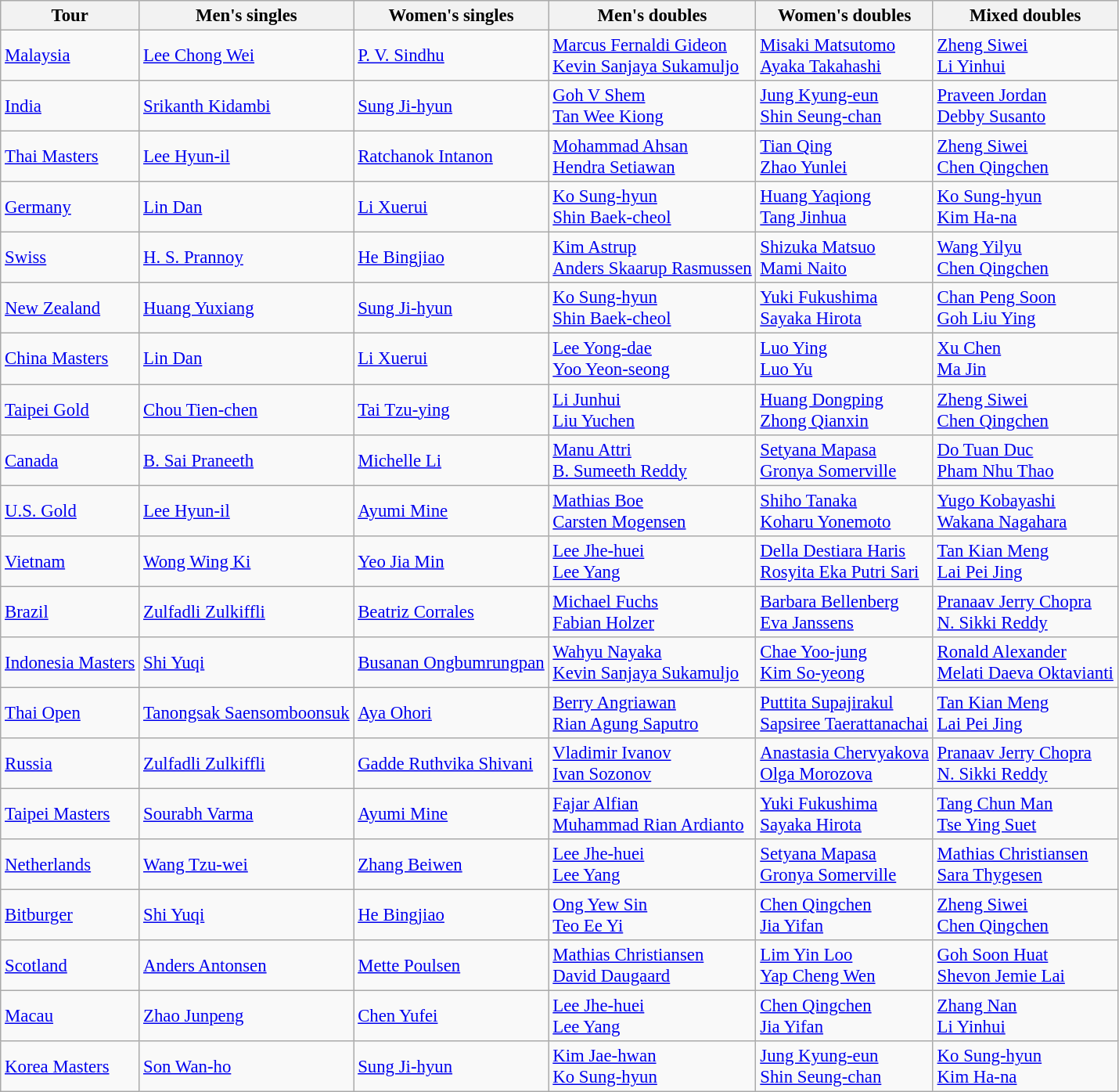<table class=wikitable style="font-size:95%">
<tr>
<th>Tour</th>
<th>Men's singles</th>
<th>Women's singles</th>
<th>Men's doubles</th>
<th>Women's doubles</th>
<th>Mixed doubles</th>
</tr>
<tr>
<td> <a href='#'>Malaysia</a></td>
<td> <a href='#'>Lee Chong Wei</a></td>
<td> <a href='#'>P. V. Sindhu</a></td>
<td> <a href='#'>Marcus Fernaldi Gideon</a><br> <a href='#'>Kevin Sanjaya Sukamuljo</a></td>
<td> <a href='#'>Misaki Matsutomo</a><br> <a href='#'>Ayaka Takahashi</a></td>
<td> <a href='#'>Zheng Siwei</a><br> <a href='#'>Li Yinhui</a></td>
</tr>
<tr>
<td> <a href='#'>India</a></td>
<td> <a href='#'>Srikanth Kidambi</a></td>
<td> <a href='#'>Sung Ji-hyun</a></td>
<td> <a href='#'>Goh V Shem</a><br> <a href='#'>Tan Wee Kiong</a></td>
<td> <a href='#'>Jung Kyung-eun</a><br> <a href='#'>Shin Seung-chan</a></td>
<td> <a href='#'>Praveen Jordan</a><br> <a href='#'>Debby Susanto</a></td>
</tr>
<tr>
<td> <a href='#'>Thai Masters</a></td>
<td> <a href='#'>Lee Hyun-il</a></td>
<td> <a href='#'>Ratchanok Intanon</a></td>
<td> <a href='#'>Mohammad Ahsan</a><br> <a href='#'>Hendra Setiawan</a></td>
<td> <a href='#'>Tian Qing</a><br> <a href='#'>Zhao Yunlei</a></td>
<td> <a href='#'>Zheng Siwei</a><br> <a href='#'>Chen Qingchen</a></td>
</tr>
<tr>
<td> <a href='#'>Germany</a></td>
<td> <a href='#'>Lin Dan</a></td>
<td> <a href='#'>Li Xuerui</a></td>
<td> <a href='#'>Ko Sung-hyun</a><br> <a href='#'>Shin Baek-cheol</a></td>
<td> <a href='#'>Huang Yaqiong</a><br> <a href='#'>Tang Jinhua</a></td>
<td> <a href='#'>Ko Sung-hyun</a><br> <a href='#'>Kim Ha-na</a></td>
</tr>
<tr>
<td> <a href='#'>Swiss</a></td>
<td> <a href='#'>H. S. Prannoy</a></td>
<td> <a href='#'>He Bingjiao</a></td>
<td> <a href='#'>Kim Astrup</a><br> <a href='#'>Anders Skaarup Rasmussen</a></td>
<td> <a href='#'>Shizuka Matsuo</a><br> <a href='#'>Mami Naito</a></td>
<td> <a href='#'>Wang Yilyu</a><br> <a href='#'>Chen Qingchen</a></td>
</tr>
<tr>
<td> <a href='#'>New Zealand</a></td>
<td> <a href='#'>Huang Yuxiang</a></td>
<td> <a href='#'>Sung Ji-hyun</a></td>
<td> <a href='#'>Ko Sung-hyun</a><br> <a href='#'>Shin Baek-cheol</a></td>
<td> <a href='#'>Yuki Fukushima</a><br> <a href='#'>Sayaka Hirota</a></td>
<td> <a href='#'>Chan Peng Soon</a><br> <a href='#'>Goh Liu Ying</a></td>
</tr>
<tr>
<td> <a href='#'>China Masters</a></td>
<td> <a href='#'>Lin Dan</a></td>
<td> <a href='#'>Li Xuerui</a></td>
<td> <a href='#'>Lee Yong-dae</a><br> <a href='#'>Yoo Yeon-seong</a></td>
<td> <a href='#'>Luo Ying</a><br> <a href='#'>Luo Yu</a></td>
<td> <a href='#'>Xu Chen</a><br> <a href='#'>Ma Jin</a></td>
</tr>
<tr>
<td> <a href='#'>Taipei Gold</a></td>
<td> <a href='#'>Chou Tien-chen</a></td>
<td> <a href='#'>Tai Tzu-ying</a></td>
<td> <a href='#'>Li Junhui</a><br> <a href='#'>Liu Yuchen</a></td>
<td> <a href='#'>Huang Dongping</a><br> <a href='#'>Zhong Qianxin</a></td>
<td> <a href='#'>Zheng Siwei</a> <br> <a href='#'>Chen Qingchen</a></td>
</tr>
<tr>
<td> <a href='#'>Canada</a></td>
<td> <a href='#'>B. Sai Praneeth</a></td>
<td> <a href='#'>Michelle Li</a></td>
<td> <a href='#'>Manu Attri</a> <br> <a href='#'>B. Sumeeth Reddy</a></td>
<td> <a href='#'>Setyana Mapasa</a> <br> <a href='#'>Gronya Somerville</a></td>
<td> <a href='#'>Do Tuan Duc</a> <br> <a href='#'>Pham Nhu Thao</a></td>
</tr>
<tr>
<td> <a href='#'>U.S. Gold</a></td>
<td> <a href='#'>Lee Hyun-il</a></td>
<td> <a href='#'>Ayumi Mine</a></td>
<td> <a href='#'>Mathias Boe</a> <br> <a href='#'>Carsten Mogensen</a></td>
<td> <a href='#'>Shiho Tanaka</a> <br> <a href='#'>Koharu Yonemoto</a></td>
<td> <a href='#'>Yugo Kobayashi</a><br> <a href='#'>Wakana Nagahara</a></td>
</tr>
<tr>
<td> <a href='#'>Vietnam</a></td>
<td> <a href='#'>Wong Wing Ki</a></td>
<td> <a href='#'>Yeo Jia Min</a></td>
<td> <a href='#'>Lee Jhe-huei</a> <br> <a href='#'>Lee Yang</a></td>
<td> <a href='#'>Della Destiara Haris</a> <br> <a href='#'>Rosyita Eka Putri Sari</a></td>
<td> <a href='#'>Tan Kian Meng</a> <br> <a href='#'>Lai Pei Jing</a></td>
</tr>
<tr>
<td> <a href='#'>Brazil</a></td>
<td> <a href='#'>Zulfadli Zulkiffli</a></td>
<td> <a href='#'>Beatriz Corrales</a></td>
<td> <a href='#'>Michael Fuchs</a> <br> <a href='#'>Fabian Holzer</a></td>
<td> <a href='#'>Barbara Bellenberg</a> <br> <a href='#'>Eva Janssens</a></td>
<td> <a href='#'>Pranaav Jerry Chopra</a> <br> <a href='#'>N. Sikki Reddy</a></td>
</tr>
<tr>
<td> <a href='#'>Indonesia Masters</a></td>
<td> <a href='#'>Shi Yuqi</a></td>
<td> <a href='#'>Busanan Ongbumrungpan</a></td>
<td> <a href='#'>Wahyu Nayaka</a> <br> <a href='#'>Kevin Sanjaya Sukamuljo</a></td>
<td> <a href='#'>Chae Yoo-jung</a> <br> <a href='#'>Kim So-yeong</a></td>
<td> <a href='#'>Ronald Alexander</a> <br> <a href='#'>Melati Daeva Oktavianti</a></td>
</tr>
<tr>
<td> <a href='#'>Thai Open</a></td>
<td> <a href='#'>Tanongsak Saensomboonsuk</a></td>
<td> <a href='#'>Aya Ohori</a></td>
<td> <a href='#'>Berry Angriawan</a> <br> <a href='#'>Rian Agung Saputro</a></td>
<td> <a href='#'>Puttita Supajirakul</a> <br> <a href='#'>Sapsiree Taerattanachai</a></td>
<td> <a href='#'>Tan Kian Meng</a> <br> <a href='#'>Lai Pei Jing</a></td>
</tr>
<tr>
<td> <a href='#'>Russia</a></td>
<td> <a href='#'>Zulfadli Zulkiffli</a></td>
<td> <a href='#'>Gadde Ruthvika Shivani</a></td>
<td> <a href='#'>Vladimir Ivanov</a> <br> <a href='#'>Ivan Sozonov</a></td>
<td> <a href='#'>Anastasia Chervyakova</a> <br> <a href='#'>Olga Morozova</a></td>
<td> <a href='#'>Pranaav Jerry Chopra</a> <br> <a href='#'>N. Sikki Reddy</a></td>
</tr>
<tr>
<td> <a href='#'>Taipei Masters</a></td>
<td> <a href='#'>Sourabh Varma</a></td>
<td> <a href='#'>Ayumi Mine</a></td>
<td> <a href='#'>Fajar Alfian</a> <br> <a href='#'>Muhammad Rian Ardianto</a></td>
<td> <a href='#'>Yuki Fukushima</a> <br> <a href='#'>Sayaka Hirota</a></td>
<td> <a href='#'>Tang Chun Man</a> <br> <a href='#'>Tse Ying Suet</a></td>
</tr>
<tr>
<td> <a href='#'>Netherlands</a></td>
<td> <a href='#'>Wang Tzu-wei</a></td>
<td> <a href='#'>Zhang Beiwen</a></td>
<td> <a href='#'>Lee Jhe-huei</a> <br> <a href='#'>Lee Yang</a></td>
<td> <a href='#'>Setyana Mapasa</a> <br> <a href='#'>Gronya Somerville</a></td>
<td> <a href='#'>Mathias Christiansen</a> <br> <a href='#'>Sara Thygesen</a></td>
</tr>
<tr>
<td> <a href='#'>Bitburger</a></td>
<td> <a href='#'>Shi Yuqi</a></td>
<td> <a href='#'>He Bingjiao</a></td>
<td> <a href='#'>Ong Yew Sin</a> <br> <a href='#'>Teo Ee Yi</a></td>
<td> <a href='#'>Chen Qingchen</a> <br> <a href='#'>Jia Yifan</a></td>
<td> <a href='#'>Zheng Siwei</a> <br> <a href='#'>Chen Qingchen</a></td>
</tr>
<tr>
<td> <a href='#'>Scotland</a></td>
<td> <a href='#'>Anders Antonsen</a></td>
<td> <a href='#'>Mette Poulsen</a></td>
<td> <a href='#'>Mathias Christiansen</a> <br> <a href='#'>David Daugaard</a></td>
<td> <a href='#'>Lim Yin Loo</a> <br> <a href='#'>Yap Cheng Wen</a></td>
<td> <a href='#'>Goh Soon Huat</a> <br> <a href='#'>Shevon Jemie Lai</a></td>
</tr>
<tr>
<td> <a href='#'>Macau</a></td>
<td> <a href='#'>Zhao Junpeng</a></td>
<td> <a href='#'>Chen Yufei</a></td>
<td> <a href='#'>Lee Jhe-huei</a> <br> <a href='#'>Lee Yang</a></td>
<td> <a href='#'>Chen Qingchen</a> <br> <a href='#'>Jia Yifan</a></td>
<td> <a href='#'>Zhang Nan</a> <br> <a href='#'>Li Yinhui</a></td>
</tr>
<tr>
<td> <a href='#'>Korea Masters</a></td>
<td> <a href='#'>Son Wan-ho</a></td>
<td> <a href='#'>Sung Ji-hyun</a></td>
<td> <a href='#'>Kim Jae-hwan</a> <br> <a href='#'>Ko Sung-hyun</a></td>
<td> <a href='#'>Jung Kyung-eun</a> <br> <a href='#'>Shin Seung-chan</a></td>
<td> <a href='#'>Ko Sung-hyun</a> <br> <a href='#'>Kim Ha-na</a></td>
</tr>
</table>
